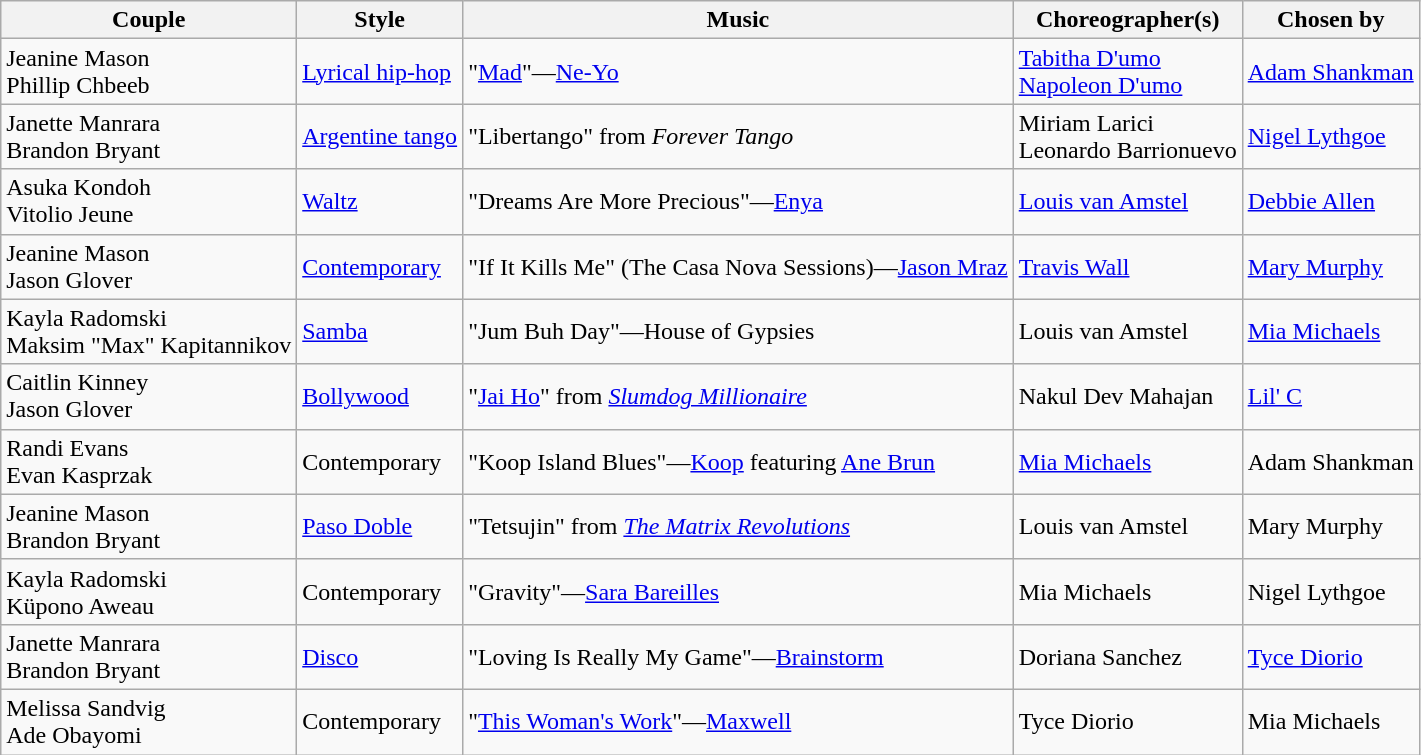<table class="wikitable">
<tr>
<th>Couple</th>
<th>Style</th>
<th>Music</th>
<th>Choreographer(s)</th>
<th>Chosen by</th>
</tr>
<tr>
<td>Jeanine Mason<br>Phillip Chbeeb</td>
<td><a href='#'>Lyrical hip-hop</a></td>
<td>"<a href='#'>Mad</a>"—<a href='#'>Ne-Yo</a></td>
<td><a href='#'>Tabitha D'umo</a><br><a href='#'>Napoleon D'umo</a></td>
<td><a href='#'>Adam Shankman</a></td>
</tr>
<tr>
<td>Janette Manrara<br>Brandon Bryant</td>
<td><a href='#'>Argentine tango</a></td>
<td>"Libertango" from <em>Forever Tango</em></td>
<td>Miriam Larici<br>Leonardo Barrionuevo</td>
<td><a href='#'>Nigel Lythgoe</a></td>
</tr>
<tr>
<td>Asuka Kondoh<br>Vitolio Jeune</td>
<td><a href='#'>Waltz</a></td>
<td>"Dreams Are More Precious"—<a href='#'>Enya</a></td>
<td><a href='#'>Louis van Amstel</a></td>
<td><a href='#'>Debbie Allen</a></td>
</tr>
<tr>
<td>Jeanine Mason<br>Jason Glover</td>
<td><a href='#'>Contemporary</a></td>
<td>"If It Kills Me" (The Casa Nova Sessions)—<a href='#'>Jason Mraz</a></td>
<td><a href='#'>Travis Wall</a></td>
<td><a href='#'>Mary Murphy</a></td>
</tr>
<tr>
<td>Kayla Radomski<br>Maksim "Max" Kapitannikov</td>
<td><a href='#'>Samba</a></td>
<td>"Jum Buh Day"—House of Gypsies</td>
<td>Louis van Amstel</td>
<td><a href='#'>Mia Michaels</a></td>
</tr>
<tr>
<td>Caitlin Kinney<br>Jason Glover</td>
<td><a href='#'>Bollywood</a></td>
<td>"<a href='#'>Jai Ho</a>" from <em><a href='#'>Slumdog Millionaire</a></em></td>
<td>Nakul Dev Mahajan</td>
<td><a href='#'>Lil' C</a></td>
</tr>
<tr>
<td>Randi Evans<br>Evan Kasprzak</td>
<td>Contemporary</td>
<td>"Koop Island Blues"—<a href='#'>Koop</a> featuring <a href='#'>Ane Brun</a></td>
<td><a href='#'>Mia Michaels</a></td>
<td>Adam Shankman</td>
</tr>
<tr>
<td>Jeanine Mason<br>Brandon Bryant</td>
<td><a href='#'>Paso Doble</a></td>
<td>"Tetsujin" from <em><a href='#'>The Matrix Revolutions</a></em></td>
<td>Louis van Amstel</td>
<td>Mary Murphy</td>
</tr>
<tr>
<td>Kayla Radomski<br>Küpono Aweau</td>
<td>Contemporary</td>
<td>"Gravity"—<a href='#'>Sara Bareilles</a></td>
<td>Mia Michaels</td>
<td>Nigel Lythgoe</td>
</tr>
<tr>
<td>Janette Manrara<br>Brandon Bryant</td>
<td><a href='#'>Disco</a></td>
<td>"Loving Is Really My Game"—<a href='#'>Brainstorm</a></td>
<td>Doriana Sanchez</td>
<td><a href='#'>Tyce Diorio</a></td>
</tr>
<tr>
<td>Melissa Sandvig<br>Ade Obayomi</td>
<td>Contemporary</td>
<td>"<a href='#'>This Woman's Work</a>"—<a href='#'>Maxwell</a></td>
<td>Tyce Diorio</td>
<td>Mia Michaels</td>
</tr>
</table>
